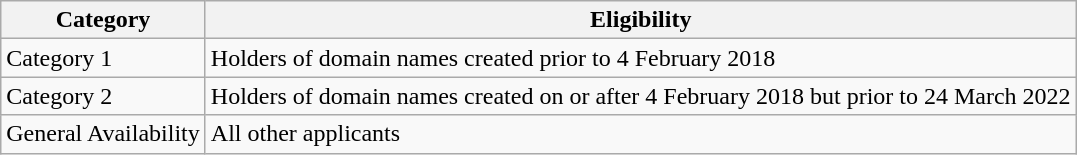<table class="wikitable">
<tr>
<th>Category</th>
<th>Eligibility</th>
</tr>
<tr>
<td>Category 1</td>
<td>Holders of domain names created prior to 4 February 2018</td>
</tr>
<tr>
<td>Category 2</td>
<td>Holders of domain names created on or after 4 February 2018 but prior to 24 March 2022</td>
</tr>
<tr>
<td>General Availability</td>
<td>All other applicants</td>
</tr>
</table>
